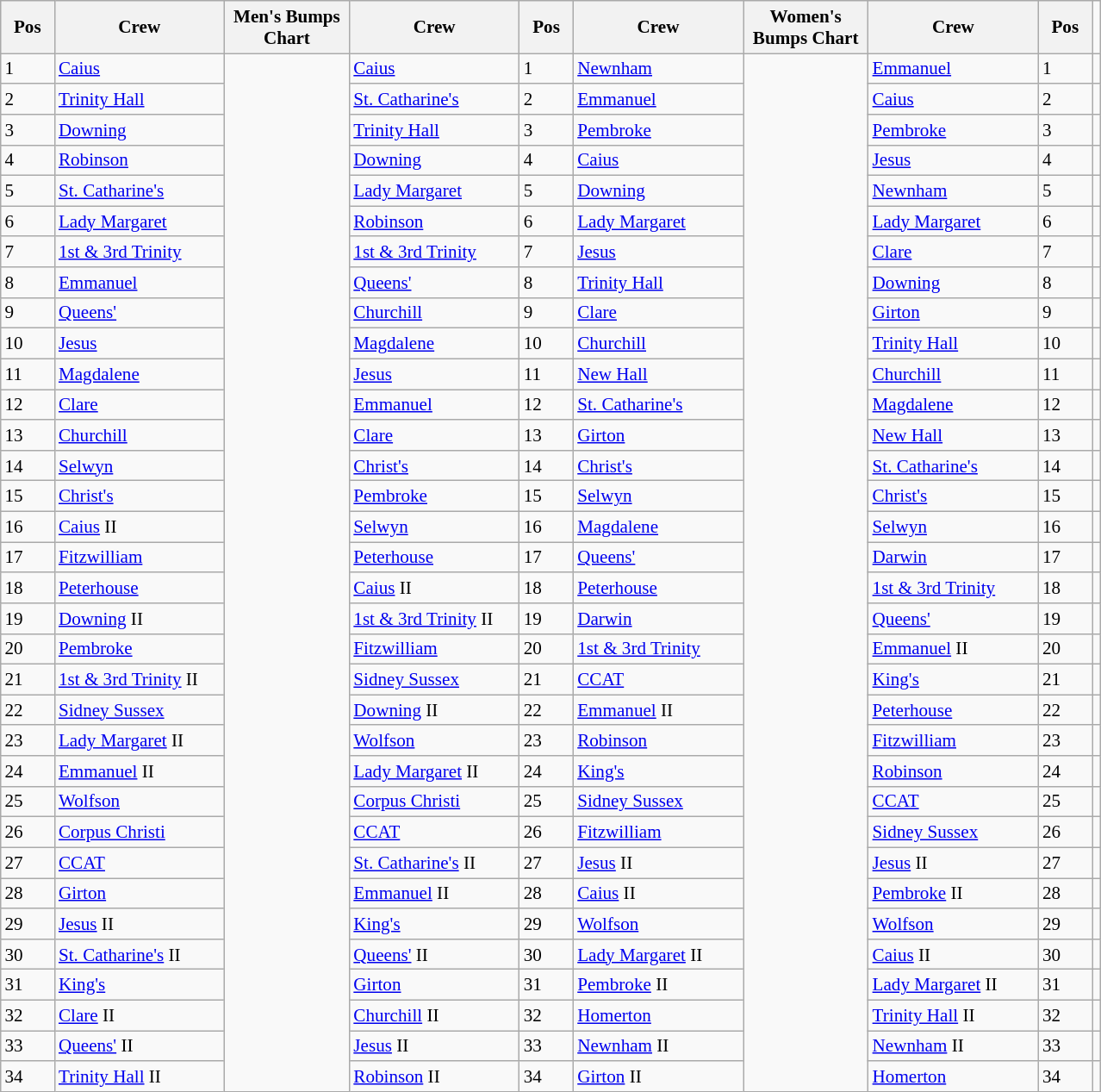<table class="wikitable" style="font-size:88%; white-space:nowrap; margin:0.5em auto">
<tr style="white-space:normal">
<th width=35>Pos</th>
<th width=125>Crew</th>
<th width=90>Men's Bumps Chart</th>
<th width=125>Crew</th>
<th width=35>Pos</th>
<th width=125>Crew</th>
<th width=90>Women's Bumps Chart</th>
<th width=125>Crew</th>
<th width=35>Pos</th>
</tr>
<tr>
<td>1</td>
<td><a href='#'>Caius</a></td>
<td rowspan="34"><br></td>
<td><a href='#'>Caius</a></td>
<td>1</td>
<td><a href='#'>Newnham</a></td>
<td rowspan="34"><br></td>
<td><a href='#'>Emmanuel</a></td>
<td>1</td>
<td></td>
</tr>
<tr>
<td>2</td>
<td><a href='#'>Trinity Hall</a></td>
<td><a href='#'>St. Catharine's</a></td>
<td>2</td>
<td><a href='#'>Emmanuel</a></td>
<td><a href='#'>Caius</a></td>
<td>2</td>
<td></td>
</tr>
<tr>
<td>3</td>
<td><a href='#'>Downing</a></td>
<td><a href='#'>Trinity Hall</a></td>
<td>3</td>
<td><a href='#'>Pembroke</a></td>
<td><a href='#'>Pembroke</a></td>
<td>3</td>
<td></td>
</tr>
<tr>
<td>4</td>
<td><a href='#'>Robinson</a></td>
<td><a href='#'>Downing</a></td>
<td>4</td>
<td><a href='#'>Caius</a></td>
<td><a href='#'>Jesus</a></td>
<td>4</td>
<td></td>
</tr>
<tr>
<td>5</td>
<td><a href='#'>St. Catharine's</a></td>
<td><a href='#'>Lady Margaret</a></td>
<td>5</td>
<td><a href='#'>Downing</a></td>
<td><a href='#'>Newnham</a></td>
<td>5</td>
<td></td>
</tr>
<tr>
<td>6</td>
<td><a href='#'>Lady Margaret</a></td>
<td><a href='#'>Robinson</a></td>
<td>6</td>
<td><a href='#'>Lady Margaret</a></td>
<td><a href='#'>Lady Margaret</a></td>
<td>6</td>
<td></td>
</tr>
<tr>
<td>7</td>
<td><a href='#'>1st & 3rd Trinity</a></td>
<td><a href='#'>1st & 3rd Trinity</a></td>
<td>7</td>
<td><a href='#'>Jesus</a></td>
<td><a href='#'>Clare</a></td>
<td>7</td>
<td></td>
</tr>
<tr>
<td>8</td>
<td><a href='#'>Emmanuel</a></td>
<td><a href='#'>Queens'</a></td>
<td>8</td>
<td><a href='#'>Trinity Hall</a></td>
<td><a href='#'>Downing</a></td>
<td>8</td>
<td></td>
</tr>
<tr>
<td>9</td>
<td><a href='#'>Queens'</a></td>
<td><a href='#'>Churchill</a></td>
<td>9</td>
<td><a href='#'>Clare</a></td>
<td><a href='#'>Girton</a></td>
<td>9</td>
<td></td>
</tr>
<tr>
<td>10</td>
<td><a href='#'>Jesus</a></td>
<td><a href='#'>Magdalene</a></td>
<td>10</td>
<td><a href='#'>Churchill</a></td>
<td><a href='#'>Trinity Hall</a></td>
<td>10</td>
<td></td>
</tr>
<tr>
<td>11</td>
<td><a href='#'>Magdalene</a></td>
<td><a href='#'>Jesus</a></td>
<td>11</td>
<td><a href='#'>New Hall</a></td>
<td><a href='#'>Churchill</a></td>
<td>11</td>
<td></td>
</tr>
<tr>
<td>12</td>
<td><a href='#'>Clare</a></td>
<td><a href='#'>Emmanuel</a></td>
<td>12</td>
<td><a href='#'>St. Catharine's</a></td>
<td><a href='#'>Magdalene</a></td>
<td>12</td>
<td></td>
</tr>
<tr>
<td>13</td>
<td><a href='#'>Churchill</a></td>
<td><a href='#'>Clare</a></td>
<td>13</td>
<td><a href='#'>Girton</a></td>
<td><a href='#'>New Hall</a></td>
<td>13</td>
<td></td>
</tr>
<tr>
<td>14</td>
<td><a href='#'>Selwyn</a></td>
<td><a href='#'>Christ's</a></td>
<td>14</td>
<td><a href='#'>Christ's</a></td>
<td><a href='#'>St. Catharine's</a></td>
<td>14</td>
<td></td>
</tr>
<tr>
<td>15</td>
<td><a href='#'>Christ's</a></td>
<td><a href='#'>Pembroke</a></td>
<td>15</td>
<td><a href='#'>Selwyn</a></td>
<td><a href='#'>Christ's</a></td>
<td>15</td>
<td></td>
</tr>
<tr>
<td>16</td>
<td><a href='#'>Caius</a> II</td>
<td><a href='#'>Selwyn</a></td>
<td>16</td>
<td><a href='#'>Magdalene</a></td>
<td><a href='#'>Selwyn</a></td>
<td>16</td>
<td></td>
</tr>
<tr>
<td>17</td>
<td><a href='#'>Fitzwilliam</a></td>
<td><a href='#'>Peterhouse</a></td>
<td>17</td>
<td><a href='#'>Queens'</a></td>
<td><a href='#'>Darwin</a></td>
<td>17</td>
<td></td>
</tr>
<tr>
<td>18</td>
<td><a href='#'>Peterhouse</a></td>
<td><a href='#'>Caius</a> II</td>
<td>18</td>
<td><a href='#'>Peterhouse</a></td>
<td><a href='#'>1st & 3rd Trinity</a></td>
<td>18</td>
<td></td>
</tr>
<tr>
<td>19</td>
<td><a href='#'>Downing</a> II</td>
<td><a href='#'>1st & 3rd Trinity</a> II</td>
<td>19</td>
<td><a href='#'>Darwin</a></td>
<td><a href='#'>Queens'</a></td>
<td>19</td>
<td></td>
</tr>
<tr>
<td>20</td>
<td><a href='#'>Pembroke</a></td>
<td><a href='#'>Fitzwilliam</a></td>
<td>20</td>
<td><a href='#'>1st & 3rd Trinity</a></td>
<td><a href='#'>Emmanuel</a> II</td>
<td>20</td>
<td></td>
</tr>
<tr>
<td>21</td>
<td><a href='#'>1st & 3rd Trinity</a> II</td>
<td><a href='#'>Sidney Sussex</a></td>
<td>21</td>
<td><a href='#'>CCAT</a></td>
<td><a href='#'>King's</a></td>
<td>21</td>
<td></td>
</tr>
<tr>
<td>22</td>
<td><a href='#'>Sidney Sussex</a></td>
<td><a href='#'>Downing</a> II</td>
<td>22</td>
<td><a href='#'>Emmanuel</a> II</td>
<td><a href='#'>Peterhouse</a></td>
<td>22</td>
<td></td>
</tr>
<tr>
<td>23</td>
<td><a href='#'>Lady Margaret</a> II</td>
<td><a href='#'>Wolfson</a></td>
<td>23</td>
<td><a href='#'>Robinson</a></td>
<td><a href='#'>Fitzwilliam</a></td>
<td>23</td>
<td></td>
</tr>
<tr>
<td>24</td>
<td><a href='#'>Emmanuel</a> II</td>
<td><a href='#'>Lady Margaret</a> II</td>
<td>24</td>
<td><a href='#'>King's</a></td>
<td><a href='#'>Robinson</a></td>
<td>24</td>
<td></td>
</tr>
<tr>
<td>25</td>
<td><a href='#'>Wolfson</a></td>
<td><a href='#'>Corpus Christi</a></td>
<td>25</td>
<td><a href='#'>Sidney Sussex</a></td>
<td><a href='#'>CCAT</a></td>
<td>25</td>
<td></td>
</tr>
<tr>
<td>26</td>
<td><a href='#'>Corpus Christi</a></td>
<td><a href='#'>CCAT</a></td>
<td>26</td>
<td><a href='#'>Fitzwilliam</a></td>
<td><a href='#'>Sidney Sussex</a></td>
<td>26</td>
<td></td>
</tr>
<tr>
<td>27</td>
<td><a href='#'>CCAT</a></td>
<td><a href='#'>St. Catharine's</a> II</td>
<td>27</td>
<td><a href='#'>Jesus</a> II</td>
<td><a href='#'>Jesus</a> II</td>
<td>27</td>
<td></td>
</tr>
<tr>
<td>28</td>
<td><a href='#'>Girton</a></td>
<td><a href='#'>Emmanuel</a> II</td>
<td>28</td>
<td><a href='#'>Caius</a> II</td>
<td><a href='#'>Pembroke</a> II</td>
<td>28</td>
<td></td>
</tr>
<tr>
<td>29</td>
<td><a href='#'>Jesus</a> II</td>
<td><a href='#'>King's</a></td>
<td>29</td>
<td><a href='#'>Wolfson</a></td>
<td><a href='#'>Wolfson</a></td>
<td>29</td>
<td></td>
</tr>
<tr>
<td>30</td>
<td><a href='#'>St. Catharine's</a> II</td>
<td><a href='#'>Queens'</a> II</td>
<td>30</td>
<td><a href='#'>Lady Margaret</a> II</td>
<td><a href='#'>Caius</a> II</td>
<td>30</td>
<td></td>
</tr>
<tr>
<td>31</td>
<td><a href='#'>King's</a></td>
<td><a href='#'>Girton</a></td>
<td>31</td>
<td><a href='#'>Pembroke</a> II</td>
<td><a href='#'>Lady Margaret</a> II</td>
<td>31</td>
<td></td>
</tr>
<tr>
<td>32</td>
<td><a href='#'>Clare</a> II</td>
<td><a href='#'>Churchill</a> II</td>
<td>32</td>
<td><a href='#'>Homerton</a></td>
<td><a href='#'>Trinity Hall</a> II</td>
<td>32</td>
<td></td>
</tr>
<tr>
<td>33</td>
<td><a href='#'>Queens'</a> II</td>
<td><a href='#'>Jesus</a> II</td>
<td>33</td>
<td><a href='#'>Newnham</a> II</td>
<td><a href='#'>Newnham</a> II</td>
<td>33</td>
<td></td>
</tr>
<tr>
<td>34</td>
<td><a href='#'>Trinity Hall</a> II</td>
<td><a href='#'>Robinson</a> II</td>
<td>34</td>
<td><a href='#'>Girton</a> II</td>
<td><a href='#'>Homerton</a></td>
<td>34</td>
<td></td>
</tr>
</table>
